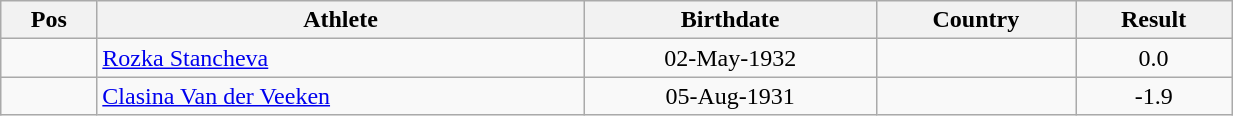<table class="wikitable"  style="text-align:center; width:65%;">
<tr>
<th>Pos</th>
<th>Athlete</th>
<th>Birthdate</th>
<th>Country</th>
<th>Result</th>
</tr>
<tr>
<td align=center></td>
<td align=left><a href='#'>Rozka Stancheva</a></td>
<td>02-May-1932</td>
<td align=left></td>
<td> 0.0</td>
</tr>
<tr>
<td align=center></td>
<td align=left><a href='#'>Clasina Van der Veeken</a></td>
<td>05-Aug-1931</td>
<td align=left></td>
<td> -1.9</td>
</tr>
</table>
